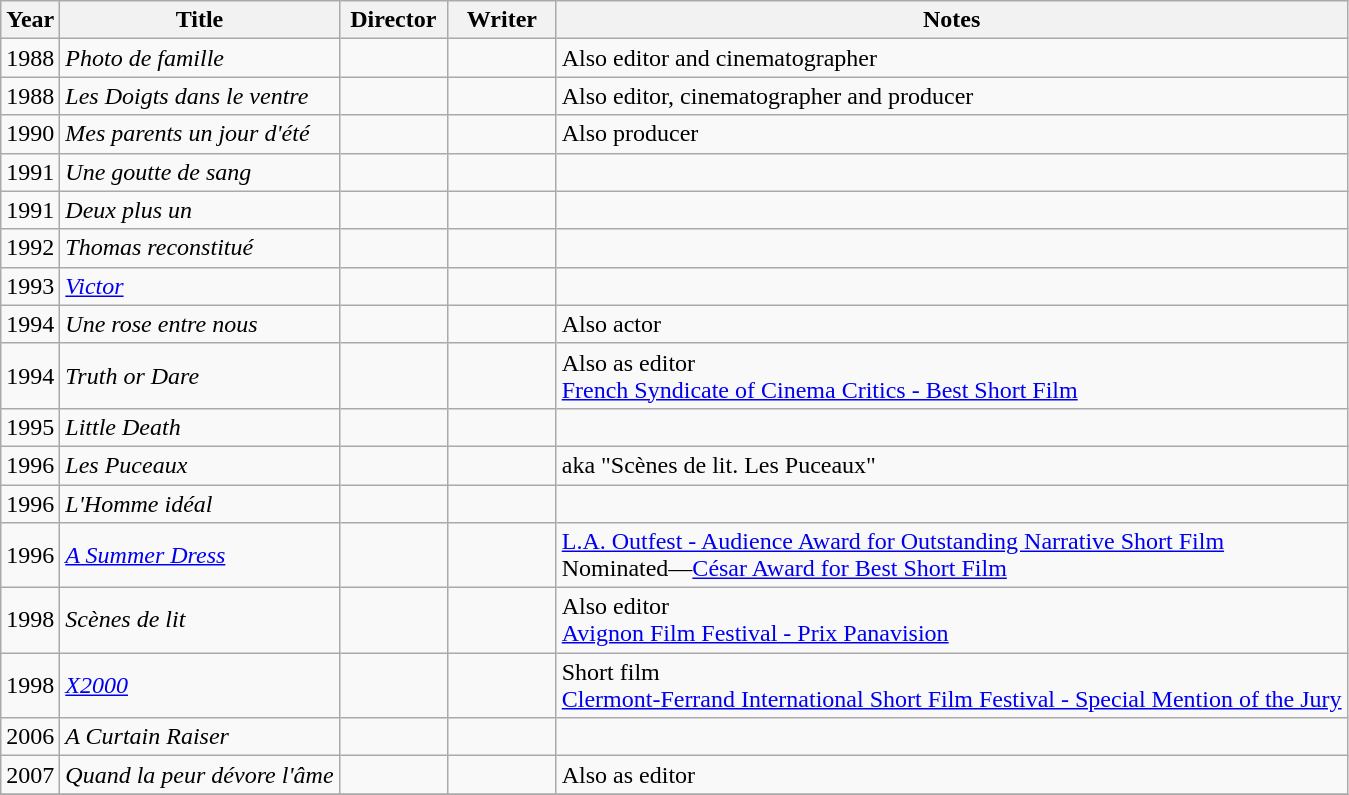<table class="wikitable">
<tr>
<th>Year</th>
<th>Title</th>
<th width=65>Director</th>
<th width=65>Writer</th>
<th>Notes</th>
</tr>
<tr>
<td>1988</td>
<td><em>Photo de famille</em></td>
<td></td>
<td></td>
<td>Also editor and cinematographer</td>
</tr>
<tr>
<td>1988</td>
<td><em>Les Doigts dans le ventre</em></td>
<td></td>
<td></td>
<td>Also editor, cinematographer and producer</td>
</tr>
<tr>
<td>1990</td>
<td><em>Mes parents un jour d'été</em></td>
<td></td>
<td></td>
<td>Also producer</td>
</tr>
<tr>
<td>1991</td>
<td><em>Une goutte de sang</em></td>
<td></td>
<td></td>
<td></td>
</tr>
<tr>
<td>1991</td>
<td><em>Deux plus un</em></td>
<td></td>
<td></td>
<td></td>
</tr>
<tr>
<td>1992</td>
<td><em>Thomas reconstitué</em></td>
<td></td>
<td></td>
<td></td>
</tr>
<tr>
<td>1993</td>
<td><em><a href='#'>Victor</a></em></td>
<td></td>
<td></td>
<td></td>
</tr>
<tr>
<td>1994</td>
<td><em>Une rose entre nous</em></td>
<td></td>
<td></td>
<td>Also actor</td>
</tr>
<tr>
<td>1994</td>
<td><em>Truth or Dare</em></td>
<td></td>
<td></td>
<td>Also as editor<br><a href='#'>French Syndicate of Cinema Critics - Best Short Film</a></td>
</tr>
<tr>
<td>1995</td>
<td><em>Little Death</em></td>
<td></td>
<td></td>
<td></td>
</tr>
<tr>
<td>1996</td>
<td><em>Les Puceaux</em></td>
<td></td>
<td></td>
<td>aka "Scènes de lit. Les Puceaux"</td>
</tr>
<tr>
<td>1996</td>
<td><em>L'Homme idéal</em></td>
<td></td>
<td></td>
<td></td>
</tr>
<tr>
<td>1996</td>
<td><em><a href='#'>A Summer Dress</a></em></td>
<td></td>
<td></td>
<td><a href='#'>L.A. Outfest - Audience Award for Outstanding Narrative Short Film</a><br>Nominated—<a href='#'>César Award for Best Short Film</a></td>
</tr>
<tr>
<td>1998</td>
<td><em>Scènes de lit</em></td>
<td></td>
<td></td>
<td>Also editor<br><a href='#'>Avignon Film Festival - Prix Panavision</a></td>
</tr>
<tr>
<td>1998</td>
<td><em><a href='#'>X2000</a></em></td>
<td></td>
<td></td>
<td>Short film <br><a href='#'>Clermont-Ferrand International Short Film Festival - Special Mention of the Jury</a></td>
</tr>
<tr>
<td>2006</td>
<td><em>A Curtain Raiser</em></td>
<td></td>
<td></td>
<td></td>
</tr>
<tr>
<td>2007</td>
<td><em>Quand la peur dévore l'âme</em></td>
<td></td>
<td></td>
<td>Also as editor</td>
</tr>
<tr>
</tr>
</table>
